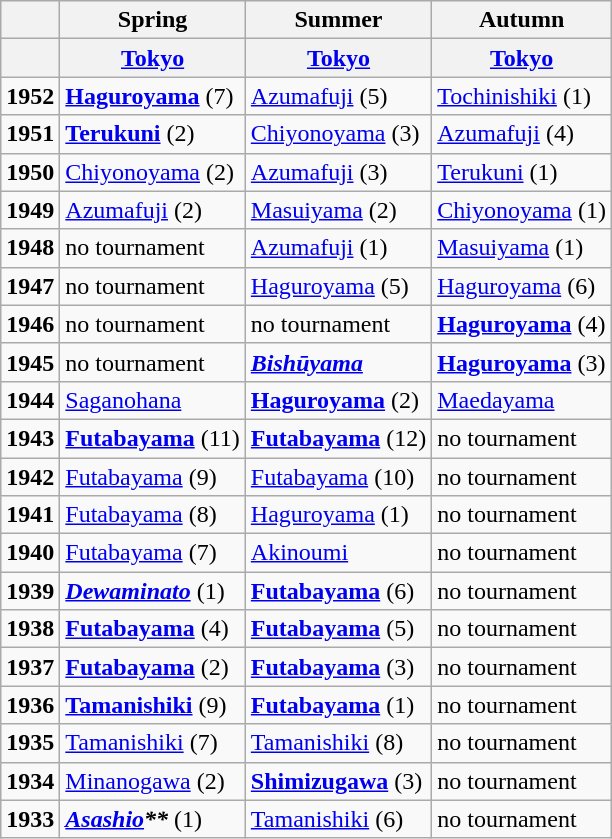<table class="wikitable">
<tr style="background:#efefef;">
<th></th>
<th>Spring</th>
<th>Summer</th>
<th>Autumn</th>
</tr>
<tr>
<th></th>
<th><a href='#'>Tokyo</a></th>
<th><a href='#'>Tokyo</a></th>
<th><a href='#'>Tokyo</a></th>
</tr>
<tr>
<td><strong>1952</strong></td>
<td><strong><a href='#'>Haguroyama</a></strong> (7)</td>
<td><a href='#'>Azumafuji</a> (5)</td>
<td><a href='#'>Tochinishiki</a> (1)</td>
</tr>
<tr>
<td><strong>1951</strong></td>
<td><strong><a href='#'>Terukuni</a></strong> (2)</td>
<td><a href='#'>Chiyonoyama</a> (3)</td>
<td><a href='#'>Azumafuji</a> (4)</td>
</tr>
<tr>
<td><strong>1950</strong></td>
<td><a href='#'>Chiyonoyama</a> (2)</td>
<td><a href='#'>Azumafuji</a> (3)</td>
<td><a href='#'>Terukuni</a> (1)</td>
</tr>
<tr>
<td><strong>1949</strong></td>
<td><a href='#'>Azumafuji</a> (2)</td>
<td><a href='#'>Masuiyama</a> (2)</td>
<td><a href='#'>Chiyonoyama</a> (1)</td>
</tr>
<tr>
<td><strong>1948</strong></td>
<td>no tournament</td>
<td><a href='#'>Azumafuji</a> (1)</td>
<td><a href='#'>Masuiyama</a> (1)</td>
</tr>
<tr>
<td><strong>1947</strong></td>
<td>no tournament</td>
<td><a href='#'>Haguroyama</a> (5)</td>
<td><a href='#'>Haguroyama</a> (6)</td>
</tr>
<tr>
<td><strong>1946</strong></td>
<td>no tournament</td>
<td>no tournament</td>
<td><strong><a href='#'>Haguroyama</a></strong> (4)</td>
</tr>
<tr>
<td><strong>1945</strong></td>
<td>no tournament</td>
<td><strong><em><a href='#'>Bishūyama</a></em></strong></td>
<td><strong><a href='#'>Haguroyama</a></strong> (3)</td>
</tr>
<tr>
<td><strong>1944</strong></td>
<td><a href='#'>Saganohana</a></td>
<td><strong><a href='#'>Haguroyama</a></strong> (2)</td>
<td><a href='#'>Maedayama</a></td>
</tr>
<tr>
<td><strong>1943</strong></td>
<td><strong><a href='#'>Futabayama</a></strong> (11)</td>
<td><strong><a href='#'>Futabayama</a></strong> (12)</td>
<td>no tournament</td>
</tr>
<tr>
<td><strong>1942</strong></td>
<td><a href='#'>Futabayama</a> (9)</td>
<td><a href='#'>Futabayama</a> (10)</td>
<td>no tournament</td>
</tr>
<tr>
<td><strong>1941</strong></td>
<td><a href='#'>Futabayama</a> (8)</td>
<td><a href='#'>Haguroyama</a> (1)</td>
<td>no tournament</td>
</tr>
<tr>
<td><strong>1940</strong></td>
<td><a href='#'>Futabayama</a> (7)</td>
<td><a href='#'>Akinoumi</a></td>
<td>no tournament</td>
</tr>
<tr>
<td><strong>1939</strong></td>
<td><strong><em><a href='#'>Dewaminato</a></em></strong> (1)</td>
<td><strong><a href='#'>Futabayama</a></strong> (6)</td>
<td>no tournament</td>
</tr>
<tr>
<td><strong>1938</strong></td>
<td><strong><a href='#'>Futabayama</a></strong> (4)</td>
<td><strong><a href='#'>Futabayama</a></strong> (5)</td>
<td>no tournament</td>
</tr>
<tr>
<td><strong>1937</strong></td>
<td><strong><a href='#'>Futabayama</a></strong> (2)</td>
<td><strong><a href='#'>Futabayama</a></strong> (3)</td>
<td>no tournament</td>
</tr>
<tr>
<td><strong>1936</strong></td>
<td><strong><a href='#'>Tamanishiki</a></strong> (9)</td>
<td><strong><a href='#'>Futabayama</a></strong> (1)</td>
<td>no tournament</td>
</tr>
<tr>
<td><strong>1935</strong></td>
<td><a href='#'>Tamanishiki</a> (7)</td>
<td><a href='#'>Tamanishiki</a> (8)</td>
<td>no tournament</td>
</tr>
<tr>
<td><strong>1934</strong></td>
<td><a href='#'>Minanogawa</a> (2)</td>
<td><strong><a href='#'>Shimizugawa</a></strong> (3)</td>
<td>no tournament</td>
</tr>
<tr>
<td><strong>1933</strong></td>
<td><strong><em><a href='#'>Asashio</a>**</em></strong> (1)</td>
<td><a href='#'>Tamanishiki</a> (6)</td>
<td>no tournament</td>
</tr>
</table>
